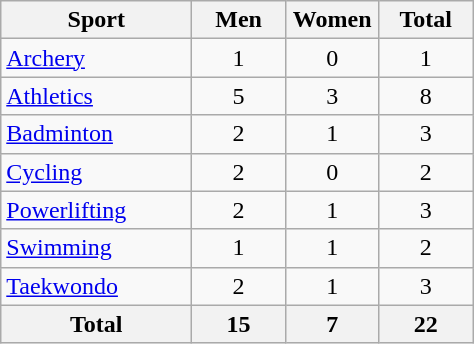<table class="wikitable sortable" style="text-align:center;">
<tr>
<th width=120>Sport</th>
<th width=55>Men</th>
<th width=55>Women</th>
<th width=55>Total</th>
</tr>
<tr>
<td align=left><a href='#'>Archery</a></td>
<td>1</td>
<td>0</td>
<td>1</td>
</tr>
<tr>
<td align=left><a href='#'>Athletics</a></td>
<td>5</td>
<td>3</td>
<td>8</td>
</tr>
<tr>
<td align=left><a href='#'>Badminton</a></td>
<td>2</td>
<td>1</td>
<td>3</td>
</tr>
<tr>
<td align=left><a href='#'>Cycling</a></td>
<td>2</td>
<td>0</td>
<td>2</td>
</tr>
<tr>
<td align=left><a href='#'>Powerlifting</a></td>
<td>2</td>
<td>1</td>
<td>3</td>
</tr>
<tr>
<td align=left><a href='#'>Swimming</a></td>
<td>1</td>
<td>1</td>
<td>2</td>
</tr>
<tr>
<td align=left><a href='#'>Taekwondo</a></td>
<td>2</td>
<td>1</td>
<td>3</td>
</tr>
<tr>
<th>Total</th>
<th>15</th>
<th>7</th>
<th>22</th>
</tr>
</table>
